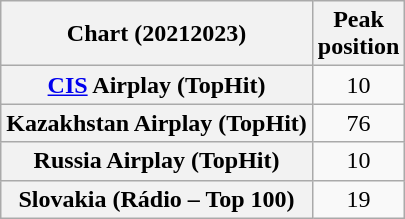<table class="wikitable plainrowheaders sortable" style="text-align:center">
<tr>
<th scope="col">Chart (20212023)</th>
<th scope="col">Peak<br>position</th>
</tr>
<tr>
<th scope="row"><a href='#'>CIS</a> Airplay (TopHit)</th>
<td>10</td>
</tr>
<tr>
<th scope="row">Kazakhstan Airplay (TopHit)</th>
<td>76</td>
</tr>
<tr>
<th scope="row">Russia Airplay (TopHit)</th>
<td>10</td>
</tr>
<tr>
<th scope="row">Slovakia (Rádio – Top 100)</th>
<td>19</td>
</tr>
</table>
